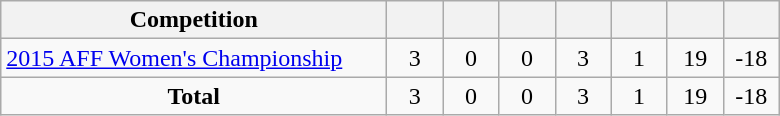<table class="wikitable" style="text-align: center;">
<tr>
<th width=250>Competition</th>
<th width=30></th>
<th width=30></th>
<th width=30></th>
<th width=30></th>
<th width=30></th>
<th width=30></th>
<th width=30></th>
</tr>
<tr>
<td align="left"><a href='#'>2015 AFF Women's Championship</a></td>
<td>3</td>
<td>0</td>
<td>0</td>
<td>3</td>
<td>1</td>
<td>19</td>
<td>-18</td>
</tr>
<tr>
<td><strong>Total</strong></td>
<td>3</td>
<td>0</td>
<td>0</td>
<td>3</td>
<td>1</td>
<td>19</td>
<td>-18</td>
</tr>
</table>
